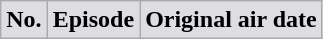<table class="wikitable plainrowheaders">
<tr>
<th style="background:#dedde2">No.</th>
<th style="background:#dedde2">Episode</th>
<th style="background:#dedde2">Original air date<br>

</th>
</tr>
</table>
